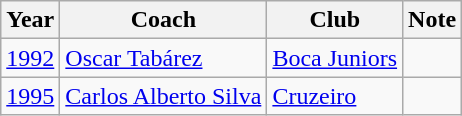<table class="wikitable">
<tr>
<th>Year</th>
<th>Coach</th>
<th>Club</th>
<th>Note</th>
</tr>
<tr>
<td><a href='#'>1992</a></td>
<td> <a href='#'>Oscar Tabárez</a></td>
<td> <a href='#'>Boca Juniors</a></td>
<td></td>
</tr>
<tr>
<td><a href='#'>1995</a></td>
<td> <a href='#'>Carlos Alberto Silva</a></td>
<td> <a href='#'>Cruzeiro</a></td>
<td></td>
</tr>
</table>
